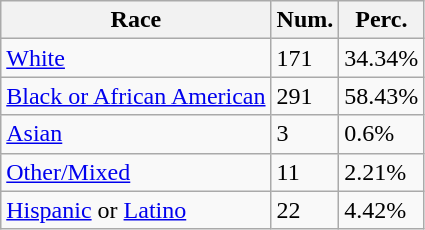<table class="wikitable">
<tr>
<th>Race</th>
<th>Num.</th>
<th>Perc.</th>
</tr>
<tr>
<td><a href='#'>White</a></td>
<td>171</td>
<td>34.34%</td>
</tr>
<tr>
<td><a href='#'>Black or African American</a></td>
<td>291</td>
<td>58.43%</td>
</tr>
<tr>
<td><a href='#'>Asian</a></td>
<td>3</td>
<td>0.6%</td>
</tr>
<tr>
<td><a href='#'>Other/Mixed</a></td>
<td>11</td>
<td>2.21%</td>
</tr>
<tr>
<td><a href='#'>Hispanic</a> or <a href='#'>Latino</a></td>
<td>22</td>
<td>4.42%</td>
</tr>
</table>
